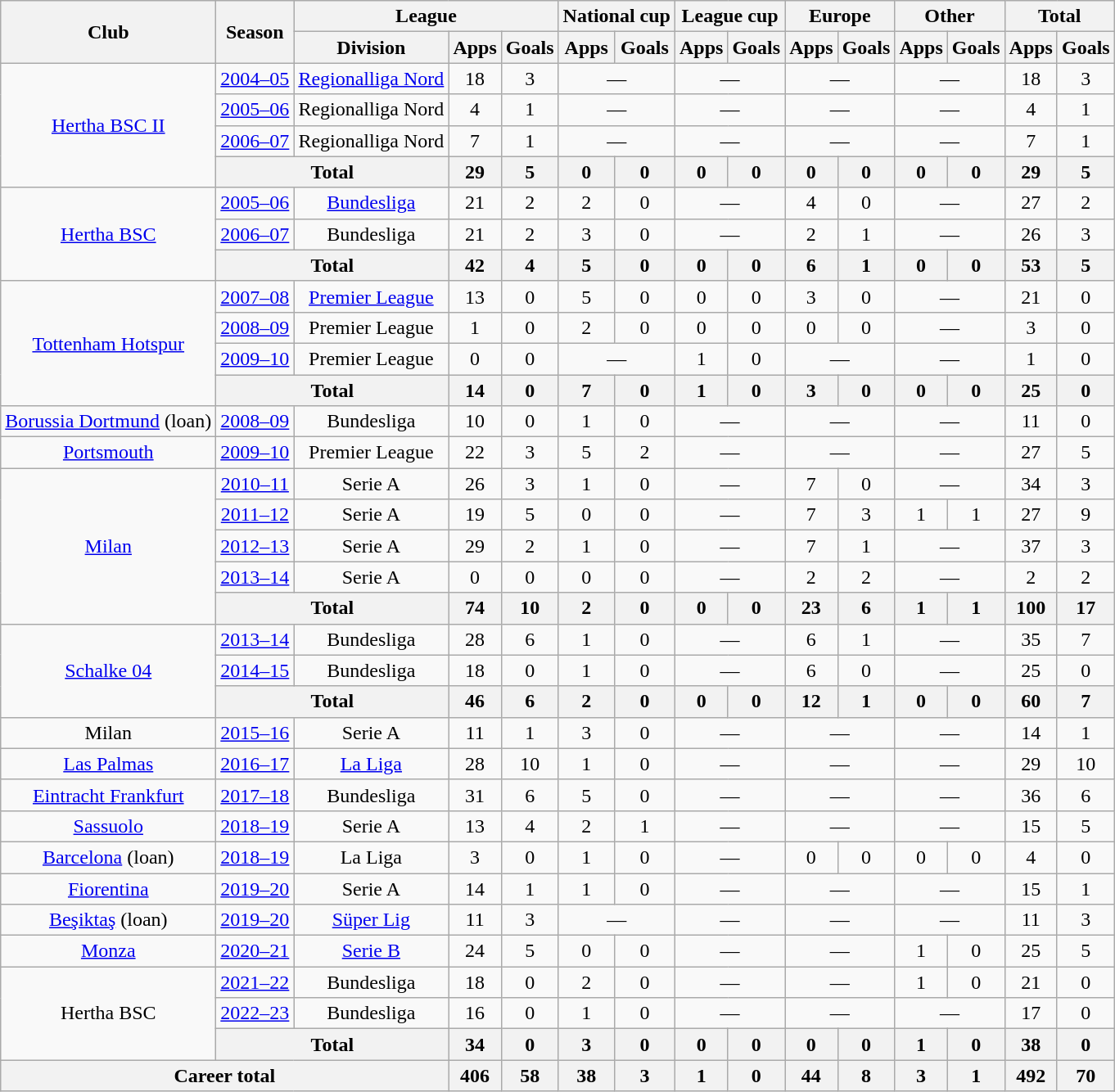<table class="wikitable" style="text-align:center">
<tr>
<th rowspan="2">Club</th>
<th rowspan="2">Season</th>
<th colspan="3">League</th>
<th colspan="2">National cup</th>
<th colspan="2">League cup</th>
<th colspan="2">Europe</th>
<th colspan="2">Other</th>
<th colspan="2">Total</th>
</tr>
<tr>
<th>Division</th>
<th>Apps</th>
<th>Goals</th>
<th>Apps</th>
<th>Goals</th>
<th>Apps</th>
<th>Goals</th>
<th>Apps</th>
<th>Goals</th>
<th>Apps</th>
<th>Goals</th>
<th>Apps</th>
<th>Goals</th>
</tr>
<tr>
<td rowspan="4"><a href='#'>Hertha BSC II</a></td>
<td><a href='#'>2004–05</a></td>
<td><a href='#'>Regionalliga Nord</a></td>
<td>18</td>
<td>3</td>
<td colspan="2">—</td>
<td colspan="2">—</td>
<td colspan="2">—</td>
<td colspan="2">—</td>
<td>18</td>
<td>3</td>
</tr>
<tr>
<td><a href='#'>2005–06</a></td>
<td>Regionalliga Nord</td>
<td>4</td>
<td>1</td>
<td colspan="2">—</td>
<td colspan="2">—</td>
<td colspan="2">—</td>
<td colspan="2">—</td>
<td>4</td>
<td>1</td>
</tr>
<tr>
<td><a href='#'>2006–07</a></td>
<td>Regionalliga Nord</td>
<td>7</td>
<td>1</td>
<td colspan="2">—</td>
<td colspan="2">—</td>
<td colspan="2">—</td>
<td colspan="2">—</td>
<td>7</td>
<td>1</td>
</tr>
<tr>
<th colspan="2">Total</th>
<th>29</th>
<th>5</th>
<th>0</th>
<th>0</th>
<th>0</th>
<th>0</th>
<th>0</th>
<th>0</th>
<th>0</th>
<th>0</th>
<th>29</th>
<th>5</th>
</tr>
<tr>
<td rowspan="3"><a href='#'>Hertha BSC</a></td>
<td><a href='#'>2005–06</a></td>
<td><a href='#'>Bundesliga</a></td>
<td>21</td>
<td>2</td>
<td>2</td>
<td>0</td>
<td colspan="2">—</td>
<td>4</td>
<td>0</td>
<td colspan="2">—</td>
<td>27</td>
<td>2</td>
</tr>
<tr>
<td><a href='#'>2006–07</a></td>
<td>Bundesliga</td>
<td>21</td>
<td>2</td>
<td>3</td>
<td>0</td>
<td colspan="2">—</td>
<td>2</td>
<td>1</td>
<td colspan="2">—</td>
<td>26</td>
<td>3</td>
</tr>
<tr>
<th colspan="2">Total</th>
<th>42</th>
<th>4</th>
<th>5</th>
<th>0</th>
<th>0</th>
<th>0</th>
<th>6</th>
<th>1</th>
<th>0</th>
<th>0</th>
<th>53</th>
<th>5</th>
</tr>
<tr>
<td rowspan="4"><a href='#'>Tottenham Hotspur</a></td>
<td><a href='#'>2007–08</a></td>
<td><a href='#'>Premier League</a></td>
<td>13</td>
<td>0</td>
<td>5</td>
<td>0</td>
<td>0</td>
<td>0</td>
<td>3</td>
<td>0</td>
<td colspan="2">—</td>
<td>21</td>
<td>0</td>
</tr>
<tr>
<td><a href='#'>2008–09</a></td>
<td>Premier League</td>
<td>1</td>
<td>0</td>
<td>2</td>
<td>0</td>
<td>0</td>
<td>0</td>
<td>0</td>
<td>0</td>
<td colspan="2">—</td>
<td>3</td>
<td>0</td>
</tr>
<tr>
<td><a href='#'>2009–10</a></td>
<td>Premier League</td>
<td>0</td>
<td>0</td>
<td colspan="2">—</td>
<td>1</td>
<td>0</td>
<td colspan="2">—</td>
<td colspan="2">—</td>
<td>1</td>
<td>0</td>
</tr>
<tr>
<th colspan="2">Total</th>
<th>14</th>
<th>0</th>
<th>7</th>
<th>0</th>
<th>1</th>
<th>0</th>
<th>3</th>
<th>0</th>
<th>0</th>
<th>0</th>
<th>25</th>
<th>0</th>
</tr>
<tr>
<td><a href='#'>Borussia Dortmund</a> (loan)</td>
<td><a href='#'>2008–09</a></td>
<td>Bundesliga</td>
<td>10</td>
<td>0</td>
<td>1</td>
<td>0</td>
<td colspan="2">—</td>
<td colspan="2">—</td>
<td colspan="2">—</td>
<td>11</td>
<td>0</td>
</tr>
<tr>
<td><a href='#'>Portsmouth</a></td>
<td><a href='#'>2009–10</a></td>
<td>Premier League</td>
<td>22</td>
<td>3</td>
<td>5</td>
<td>2</td>
<td colspan="2">—</td>
<td colspan="2">—</td>
<td colspan="2">—</td>
<td>27</td>
<td>5</td>
</tr>
<tr>
<td rowspan="5"><a href='#'>Milan</a></td>
<td><a href='#'>2010–11</a></td>
<td>Serie A</td>
<td>26</td>
<td>3</td>
<td>1</td>
<td>0</td>
<td colspan="2">—</td>
<td>7</td>
<td>0</td>
<td colspan="2">—</td>
<td>34</td>
<td>3</td>
</tr>
<tr>
<td><a href='#'>2011–12</a></td>
<td>Serie A</td>
<td>19</td>
<td>5</td>
<td>0</td>
<td>0</td>
<td colspan="2">—</td>
<td>7</td>
<td>3</td>
<td>1</td>
<td>1</td>
<td>27</td>
<td>9</td>
</tr>
<tr>
<td><a href='#'>2012–13</a></td>
<td>Serie A</td>
<td>29</td>
<td>2</td>
<td>1</td>
<td>0</td>
<td colspan="2">—</td>
<td>7</td>
<td>1</td>
<td colspan="2">—</td>
<td>37</td>
<td>3</td>
</tr>
<tr>
<td><a href='#'>2013–14</a></td>
<td>Serie A</td>
<td>0</td>
<td>0</td>
<td>0</td>
<td>0</td>
<td colspan="2">—</td>
<td>2</td>
<td>2</td>
<td colspan="2">—</td>
<td>2</td>
<td>2</td>
</tr>
<tr>
<th colspan="2">Total</th>
<th>74</th>
<th>10</th>
<th>2</th>
<th>0</th>
<th>0</th>
<th>0</th>
<th>23</th>
<th>6</th>
<th>1</th>
<th>1</th>
<th>100</th>
<th>17</th>
</tr>
<tr>
<td rowspan="3"><a href='#'>Schalke 04</a></td>
<td><a href='#'>2013–14</a></td>
<td>Bundesliga</td>
<td>28</td>
<td>6</td>
<td>1</td>
<td>0</td>
<td colspan="2">—</td>
<td>6</td>
<td>1</td>
<td colspan="2">—</td>
<td>35</td>
<td>7</td>
</tr>
<tr>
<td><a href='#'>2014–15</a></td>
<td>Bundesliga</td>
<td>18</td>
<td>0</td>
<td>1</td>
<td>0</td>
<td colspan="2">—</td>
<td>6</td>
<td>0</td>
<td colspan="2">—</td>
<td>25</td>
<td>0</td>
</tr>
<tr>
<th colspan="2">Total</th>
<th>46</th>
<th>6</th>
<th>2</th>
<th>0</th>
<th>0</th>
<th>0</th>
<th>12</th>
<th>1</th>
<th>0</th>
<th>0</th>
<th>60</th>
<th>7</th>
</tr>
<tr>
<td>Milan</td>
<td><a href='#'>2015–16</a></td>
<td>Serie A</td>
<td>11</td>
<td>1</td>
<td>3</td>
<td>0</td>
<td colspan="2">—</td>
<td colspan="2">—</td>
<td colspan="2">—</td>
<td>14</td>
<td>1</td>
</tr>
<tr>
<td><a href='#'>Las Palmas</a></td>
<td><a href='#'>2016–17</a></td>
<td><a href='#'>La Liga</a></td>
<td>28</td>
<td>10</td>
<td>1</td>
<td>0</td>
<td colspan="2">—</td>
<td colspan="2">—</td>
<td colspan="2">—</td>
<td>29</td>
<td>10</td>
</tr>
<tr>
<td><a href='#'>Eintracht Frankfurt</a></td>
<td><a href='#'>2017–18</a></td>
<td>Bundesliga</td>
<td>31</td>
<td>6</td>
<td>5</td>
<td>0</td>
<td colspan="2">—</td>
<td colspan="2">—</td>
<td colspan="2">—</td>
<td>36</td>
<td>6</td>
</tr>
<tr>
<td><a href='#'>Sassuolo</a></td>
<td><a href='#'>2018–19</a></td>
<td>Serie A</td>
<td>13</td>
<td>4</td>
<td>2</td>
<td>1</td>
<td colspan="2">—</td>
<td colspan="2">—</td>
<td colspan="2">—</td>
<td>15</td>
<td>5</td>
</tr>
<tr>
<td><a href='#'>Barcelona</a> (loan)</td>
<td><a href='#'>2018–19</a></td>
<td>La Liga</td>
<td>3</td>
<td>0</td>
<td>1</td>
<td>0</td>
<td colspan="2">—</td>
<td>0</td>
<td>0</td>
<td>0</td>
<td>0</td>
<td>4</td>
<td>0</td>
</tr>
<tr>
<td><a href='#'>Fiorentina</a></td>
<td><a href='#'>2019–20</a></td>
<td>Serie A</td>
<td>14</td>
<td>1</td>
<td>1</td>
<td>0</td>
<td colspan="2">—</td>
<td colspan="2">—</td>
<td colspan="2">—</td>
<td>15</td>
<td>1</td>
</tr>
<tr>
<td><a href='#'>Beşiktaş</a> (loan)</td>
<td><a href='#'>2019–20</a></td>
<td><a href='#'>Süper Lig</a></td>
<td>11</td>
<td>3</td>
<td colspan="2">—</td>
<td colspan="2">—</td>
<td colspan="2">—</td>
<td colspan="2">—</td>
<td>11</td>
<td>3</td>
</tr>
<tr>
<td><a href='#'>Monza</a></td>
<td><a href='#'>2020–21</a></td>
<td><a href='#'>Serie B</a></td>
<td>24</td>
<td>5</td>
<td>0</td>
<td>0</td>
<td colspan="2">—</td>
<td colspan="2">—</td>
<td>1</td>
<td>0</td>
<td>25</td>
<td>5</td>
</tr>
<tr>
<td rowspan="3">Hertha BSC</td>
<td><a href='#'>2021–22</a></td>
<td>Bundesliga</td>
<td>18</td>
<td>0</td>
<td>2</td>
<td>0</td>
<td colspan="2">—</td>
<td colspan="2">—</td>
<td>1</td>
<td>0</td>
<td>21</td>
<td>0</td>
</tr>
<tr>
<td><a href='#'>2022–23</a></td>
<td>Bundesliga</td>
<td>16</td>
<td>0</td>
<td>1</td>
<td>0</td>
<td colspan="2">—</td>
<td colspan="2">—</td>
<td colspan="2">—</td>
<td>17</td>
<td>0</td>
</tr>
<tr>
<th colspan="2">Total</th>
<th>34</th>
<th>0</th>
<th>3</th>
<th>0</th>
<th>0</th>
<th>0</th>
<th>0</th>
<th>0</th>
<th>1</th>
<th>0</th>
<th>38</th>
<th>0</th>
</tr>
<tr>
<th colspan="3">Career total</th>
<th>406</th>
<th>58</th>
<th>38</th>
<th>3</th>
<th>1</th>
<th>0</th>
<th>44</th>
<th>8</th>
<th>3</th>
<th>1</th>
<th>492</th>
<th>70</th>
</tr>
</table>
